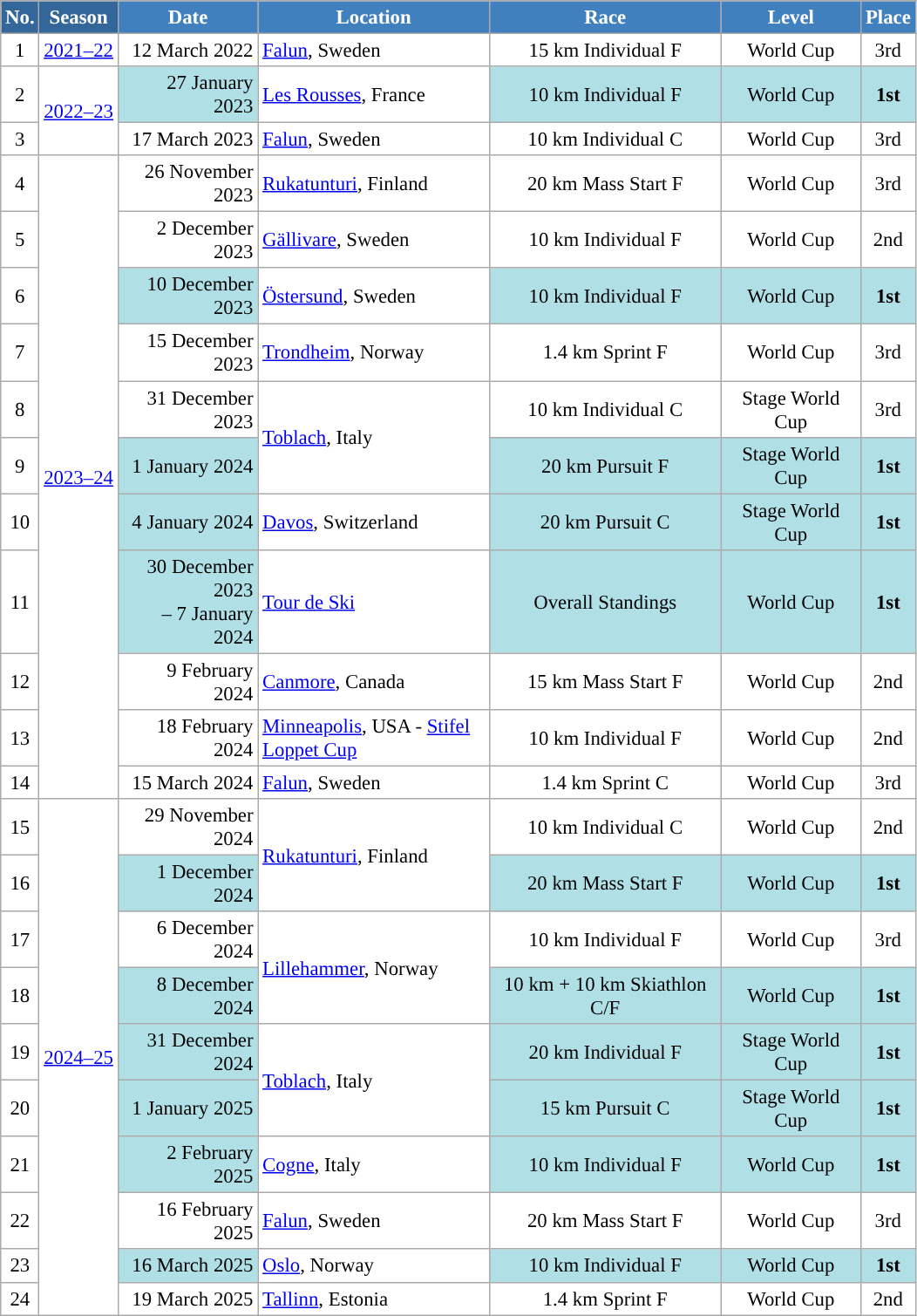<table class="wikitable sortable" style="font-size:95%; text-align:center; border:grey solid 1px; border-collapse:collapse; background:#ffffff;">
<tr style="background:#efefef;">
<th style="background-color:#369; color:white;">No.</th>
<th style="background-color:#369; color:white;">Season</th>
<th style="background-color:#4180be; color:white; width:100px;">Date</th>
<th style="background-color:#4180be; color:white; width:170px;">Location</th>
<th style="background-color:#4180be; color:white; width:170px;">Race</th>
<th style="background-color:#4180be; color:white; width:100px;">Level</th>
<th style="background-color:#4180be; color:white;">Place</th>
</tr>
<tr>
<td align=center>1</td>
<td rowspan=1 align=center><a href='#'>2021–22</a></td>
<td align=right>12 March 2022</td>
<td align=left> <a href='#'>Falun</a>, Sweden</td>
<td>15 km Individual F</td>
<td>World Cup</td>
<td>3rd</td>
</tr>
<tr>
<td align=center>2</td>
<td rowspan=2 align=center><a href='#'>2022–23</a></td>
<td bgcolor="#BOEOE6" align=right>27 January 2023</td>
<td align=left> <a href='#'>Les Rousses</a>, France</td>
<td bgcolor="#BOEOE6">10 km Individual F</td>
<td bgcolor="#BOEOE6">World Cup</td>
<td bgcolor="#BOEOE6"><strong>1st</strong></td>
</tr>
<tr>
<td align=center>3</td>
<td align=right>17 March 2023</td>
<td align=left> <a href='#'>Falun</a>, Sweden</td>
<td>10 km Individual C</td>
<td>World Cup</td>
<td>3rd</td>
</tr>
<tr>
<td align=center>4</td>
<td rowspan=11 align=center><a href='#'>2023–24</a></td>
<td align=right>26 November 2023</td>
<td align=left> <a href='#'>Rukatunturi</a>, Finland</td>
<td>20 km Mass Start F</td>
<td>World Cup</td>
<td>3rd</td>
</tr>
<tr>
<td align=center>5</td>
<td align=right>2 December 2023</td>
<td align=left> <a href='#'>Gällivare</a>, Sweden</td>
<td>10 km Individual F</td>
<td>World Cup</td>
<td>2nd</td>
</tr>
<tr>
<td align=center>6</td>
<td bgcolor="#BOEOE6" align=right>10 December 2023</td>
<td align=left> <a href='#'>Östersund</a>, Sweden</td>
<td bgcolor="#BOEOE6">10 km Individual F</td>
<td bgcolor="#BOEOE6">World Cup</td>
<td bgcolor="#BOEOE6"><strong>1st</strong></td>
</tr>
<tr>
<td align=center>7</td>
<td align=right>15 December 2023</td>
<td align=left> <a href='#'>Trondheim</a>, Norway</td>
<td>1.4 km Sprint F</td>
<td>World Cup</td>
<td>3rd</td>
</tr>
<tr>
<td align=center>8</td>
<td align=right>31 December 2023</td>
<td rowspan=2 align=left> <a href='#'>Toblach</a>, Italy</td>
<td>10 km Individual C</td>
<td>Stage World Cup</td>
<td>3rd</td>
</tr>
<tr>
<td align=center>9</td>
<td bgcolor="#BOEOE6" align=right>1 January 2024</td>
<td bgcolor="#BOEOE6">20 km Pursuit F</td>
<td bgcolor="#BOEOE6">Stage World Cup</td>
<td bgcolor="#BOEOE6"><strong>1st</strong></td>
</tr>
<tr>
<td align=center>10</td>
<td bgcolor="#BOEOE6" align=right>4 January 2024</td>
<td align=left> <a href='#'>Davos</a>, Switzerland</td>
<td bgcolor="#BOEOE6">20 km Pursuit C</td>
<td bgcolor="#BOEOE6">Stage World Cup</td>
<td bgcolor="#BOEOE6"><strong>1st</strong></td>
</tr>
<tr>
<td align=center>11</td>
<td bgcolor="#BOEOE6" align=right>30 December 2023<br>– 7 January 2024</td>
<td align=left> <a href='#'>Tour de Ski</a></td>
<td bgcolor="#BOEOE6">Overall Standings</td>
<td bgcolor="#BOEOE6">World Cup</td>
<td bgcolor="#BOEOE6"><strong>1st</strong></td>
</tr>
<tr>
<td align=center>12</td>
<td align=right>9 February 2024</td>
<td align=left> <a href='#'>Canmore</a>, Canada</td>
<td>15 km Mass Start F</td>
<td>World Cup</td>
<td>2nd</td>
</tr>
<tr>
<td align=center>13</td>
<td align=right>18 February 2024</td>
<td align=left> <a href='#'>Minneapolis</a>, USA - <a href='#'>Stifel Loppet Cup</a></td>
<td>10 km Individual F</td>
<td>World Cup</td>
<td>2nd</td>
</tr>
<tr>
<td align=center>14</td>
<td align=right>15 March 2024</td>
<td rowspan=1 align=left> <a href='#'>Falun</a>, Sweden</td>
<td>1.4 km Sprint C</td>
<td>World Cup</td>
<td>3rd</td>
</tr>
<tr>
<td align=center>15</td>
<td rowspan=10 align=center><a href='#'>2024–25</a></td>
<td align=right>29 November 2024</td>
<td rowspan=2 align=left> <a href='#'>Rukatunturi</a>, Finland</td>
<td>10 km Individual C</td>
<td>World Cup</td>
<td>2nd</td>
</tr>
<tr>
<td align=center>16</td>
<td bgcolor="#BOEOE6" align=right>1 December 2024</td>
<td bgcolor="#BOEOE6">20 km Mass Start F</td>
<td bgcolor="#BOEOE6">World Cup</td>
<td bgcolor="#BOEOE6"><strong>1st</strong></td>
</tr>
<tr>
<td align=center>17</td>
<td align=right>6 December 2024</td>
<td rowspan=2 align=left> <a href='#'>Lillehammer</a>, Norway</td>
<td>10 km Individual F</td>
<td>World Cup</td>
<td>3rd</td>
</tr>
<tr>
<td align=center>18</td>
<td bgcolor="#BOEOE6" align=right>8 December 2024</td>
<td bgcolor="#BOEOE6">10 km + 10 km Skiathlon C/F</td>
<td bgcolor="#BOEOE6">World Cup</td>
<td bgcolor="#BOEOE6"><strong>1st</strong></td>
</tr>
<tr>
<td align=center>19</td>
<td bgcolor="#BOEOE6" align=right>31 December 2024</td>
<td rowspan=2 align=left> <a href='#'>Toblach</a>, Italy</td>
<td bgcolor="#BOEOE6">20 km Individual F</td>
<td bgcolor="#BOEOE6">Stage World Cup</td>
<td bgcolor="#BOEOE6"><strong>1st</strong></td>
</tr>
<tr>
<td align=center>20</td>
<td bgcolor="#BOEOE6" align=right>1 January 2025</td>
<td bgcolor="#BOEOE6">15 km Pursuit C</td>
<td bgcolor="#BOEOE6">Stage World Cup</td>
<td bgcolor="#BOEOE6"><strong>1st</strong></td>
</tr>
<tr>
<td align=center>21</td>
<td bgcolor="#BOEOE6" align=right>2 February 2025</td>
<td align=left> <a href='#'>Cogne</a>, Italy</td>
<td bgcolor="#BOEOE6">10 km Individual F</td>
<td bgcolor="#BOEOE6">World Cup</td>
<td bgcolor="#BOEOE6"><strong>1st</strong></td>
</tr>
<tr>
<td align=center>22</td>
<td align=right>16 February 2025</td>
<td align=left> <a href='#'>Falun</a>, Sweden</td>
<td>20 km Mass Start F</td>
<td>World Cup</td>
<td>3rd</td>
</tr>
<tr>
<td align=center>23</td>
<td bgcolor="#BOEOE6" align=right>16 March 2025</td>
<td align=left> <a href='#'>Oslo</a>, Norway</td>
<td bgcolor="#BOEOE6">10 km Individual F</td>
<td bgcolor="#BOEOE6">World Cup</td>
<td bgcolor="#BOEOE6"><strong>1st</strong></td>
</tr>
<tr>
<td align=center>24</td>
<td align=right>19 March 2025</td>
<td align=left> <a href='#'>Tallinn</a>, Estonia</td>
<td>1.4 km Sprint F</td>
<td>World Cup</td>
<td>2nd</td>
</tr>
</table>
